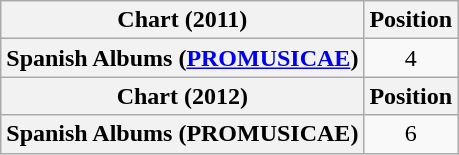<table class="wikitable plainrowheaders" style="text-align:center">
<tr>
<th scope="col">Chart (2011)</th>
<th scope="col">Position</th>
</tr>
<tr>
<th scope="row">Spanish Albums (<a href='#'>PROMUSICAE</a>)</th>
<td>4</td>
</tr>
<tr>
<th scope="col">Chart (2012)</th>
<th scope="col">Position</th>
</tr>
<tr>
<th scope="row">Spanish Albums (PROMUSICAE)</th>
<td>6</td>
</tr>
</table>
